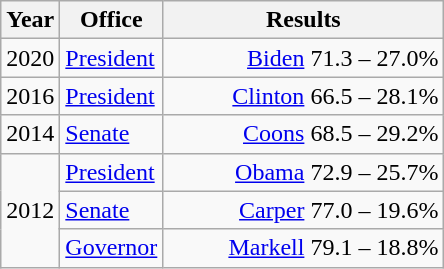<table class=wikitable>
<tr>
<th width="30">Year</th>
<th width="60">Office</th>
<th width="180">Results</th>
</tr>
<tr>
<td>2020</td>
<td><a href='#'>President</a></td>
<td align="right" ><a href='#'>Biden</a> 71.3 – 27.0%</td>
</tr>
<tr>
<td>2016</td>
<td><a href='#'>President</a></td>
<td align="right" ><a href='#'>Clinton</a> 66.5 – 28.1%</td>
</tr>
<tr>
<td>2014</td>
<td><a href='#'>Senate</a></td>
<td align="right" ><a href='#'>Coons</a> 68.5 – 29.2%</td>
</tr>
<tr>
<td rowspan="3">2012</td>
<td><a href='#'>President</a></td>
<td align="right" ><a href='#'>Obama</a> 72.9 – 25.7%</td>
</tr>
<tr>
<td><a href='#'>Senate</a></td>
<td align="right" ><a href='#'>Carper</a> 77.0 – 19.6%</td>
</tr>
<tr>
<td><a href='#'>Governor</a></td>
<td align="right" ><a href='#'>Markell</a> 79.1 – 18.8%</td>
</tr>
</table>
